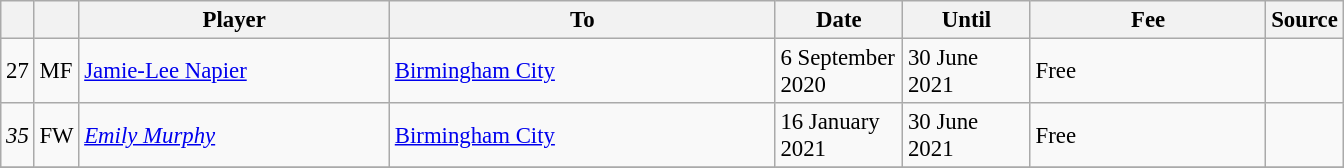<table class="wikitable plainrowheaders sortable" style="font-size:95%">
<tr>
<th></th>
<th></th>
<th scope="col" style="width:200px;">Player</th>
<th scope="col" style="width:250px;">To</th>
<th scope="col" style="width:78px;">Date</th>
<th scope="col" style="width:78px;">Until</th>
<th scope="col" style="width:150px;">Fee</th>
<th>Source</th>
</tr>
<tr>
<td>27</td>
<td>MF</td>
<td> <a href='#'>Jamie-Lee Napier</a></td>
<td> <a href='#'>Birmingham City</a></td>
<td>6 September 2020</td>
<td>30 June 2021</td>
<td>Free</td>
<td></td>
</tr>
<tr>
<td><em>35</em></td>
<td>FW</td>
<td> <em><a href='#'>Emily Murphy</a></em></td>
<td> <a href='#'>Birmingham City</a></td>
<td>16 January 2021</td>
<td>30 June 2021</td>
<td>Free</td>
<td></td>
</tr>
<tr>
</tr>
</table>
